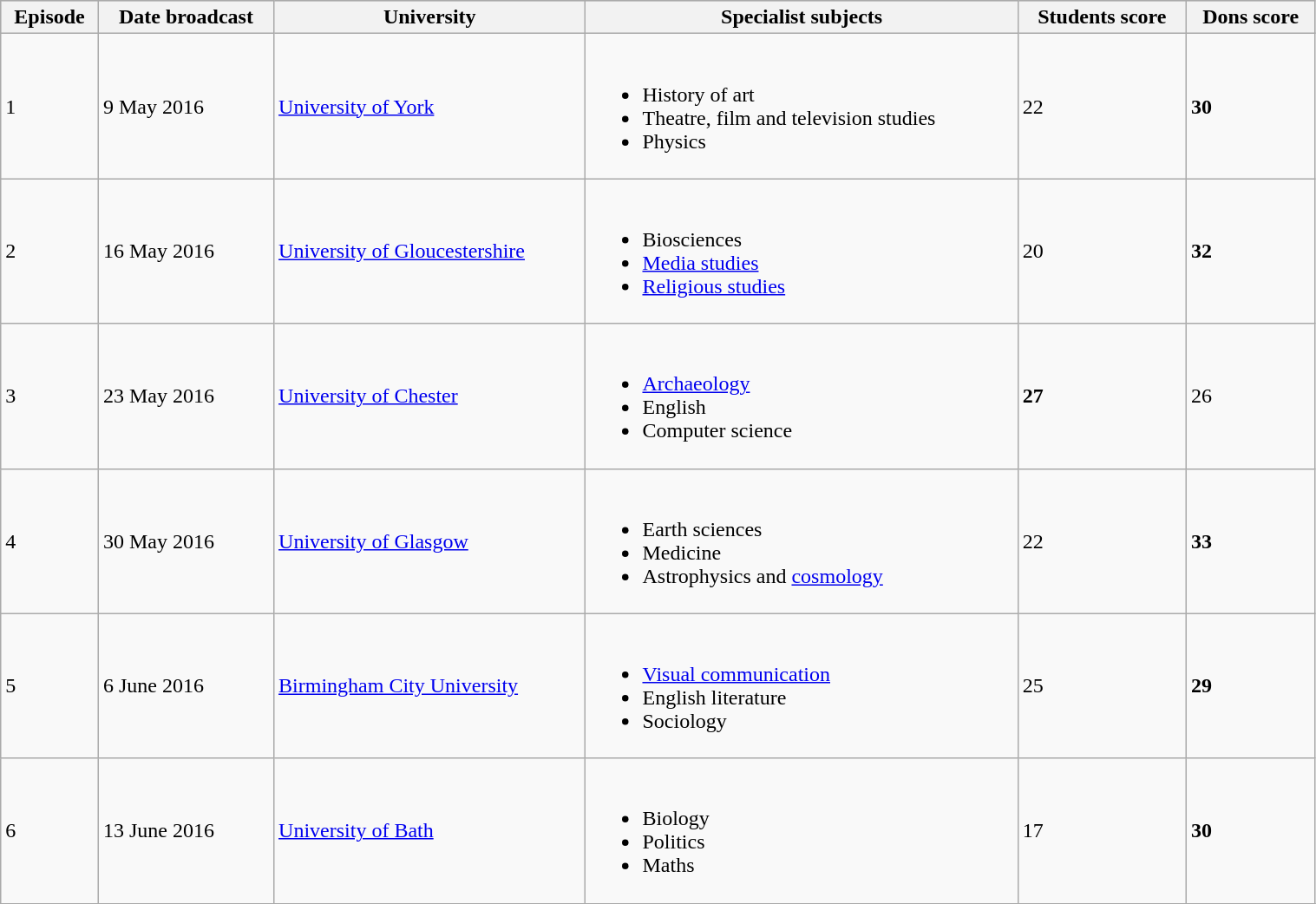<table class="wikitable" width="80%">
<tr bgcolor="#cccccc">
<th>Episode</th>
<th>Date broadcast</th>
<th>University</th>
<th>Specialist subjects</th>
<th>Students score</th>
<th>Dons score</th>
</tr>
<tr>
<td>1</td>
<td>9 May 2016</td>
<td><a href='#'>University of York</a></td>
<td><br><ul><li>History of art</li><li>Theatre, film and television studies</li><li>Physics</li></ul></td>
<td>22</td>
<td><strong>30</strong></td>
</tr>
<tr>
<td>2</td>
<td>16 May 2016</td>
<td><a href='#'>University of Gloucestershire</a></td>
<td><br><ul><li>Biosciences</li><li><a href='#'>Media studies</a></li><li><a href='#'>Religious studies</a></li></ul></td>
<td>20</td>
<td><strong>32</strong></td>
</tr>
<tr>
<td>3</td>
<td>23 May 2016</td>
<td><a href='#'>University of Chester</a></td>
<td><br><ul><li><a href='#'>Archaeology</a></li><li>English</li><li>Computer science</li></ul></td>
<td><strong>27</strong></td>
<td>26</td>
</tr>
<tr>
<td>4</td>
<td>30 May 2016</td>
<td><a href='#'>University of Glasgow</a></td>
<td><br><ul><li>Earth sciences</li><li>Medicine</li><li>Astrophysics and <a href='#'>cosmology</a></li></ul></td>
<td>22</td>
<td><strong>33</strong></td>
</tr>
<tr>
<td>5</td>
<td>6 June 2016</td>
<td><a href='#'>Birmingham City University</a></td>
<td><br><ul><li><a href='#'>Visual communication</a></li><li>English literature</li><li>Sociology</li></ul></td>
<td>25</td>
<td><strong>29</strong></td>
</tr>
<tr>
<td>6</td>
<td>13 June 2016</td>
<td><a href='#'>University of Bath</a></td>
<td><br><ul><li>Biology</li><li>Politics</li><li>Maths</li></ul></td>
<td>17</td>
<td><strong>30</strong></td>
</tr>
<tr>
</tr>
</table>
